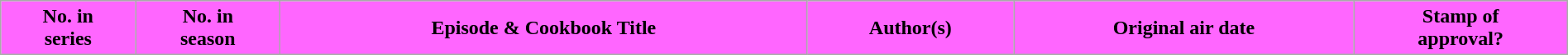<table class="wikitable plainrowheaders" style="width:100%; margin:auto">
<tr>
<th style="background-color: #FF66FF">No. in<br>series</th>
<th style="background-color: #FF66FF">No. in<br>season</th>
<th style="background-color: #FF66FF">Episode & Cookbook Title</th>
<th style="background-color: #FF66FF">Author(s)</th>
<th style="background-color: #FF66FF">Original air date</th>
<th style="background-color: #FF66FF">Stamp of<br>approval?<br>
























</th>
</tr>
</table>
